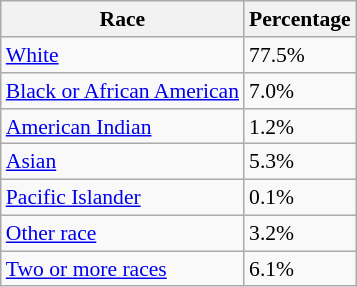<table class="wikitable sortable collapsible nowrap" style="font-size: 90%; text-align: left; display:inline-table;">
<tr>
<th>Race</th>
<th>Percentage</th>
</tr>
<tr>
<td style="text-align: left;"><a href='#'>White</a></td>
<td>77.5%</td>
</tr>
<tr>
<td style="text-align: left;"><a href='#'>Black or African American</a></td>
<td>7.0%</td>
</tr>
<tr>
<td style="text-align: left;"><a href='#'>American Indian</a></td>
<td>1.2%</td>
</tr>
<tr>
<td style="text-align: left;"><a href='#'>Asian</a></td>
<td>5.3%</td>
</tr>
<tr>
<td style="text-align: left;"><a href='#'>Pacific Islander</a></td>
<td>0.1%</td>
</tr>
<tr>
<td style="text-align: left;"><a href='#'>Other race</a></td>
<td>3.2%</td>
</tr>
<tr>
<td style="text-align: left;"><a href='#'>Two or more races</a></td>
<td>6.1%</td>
</tr>
</table>
